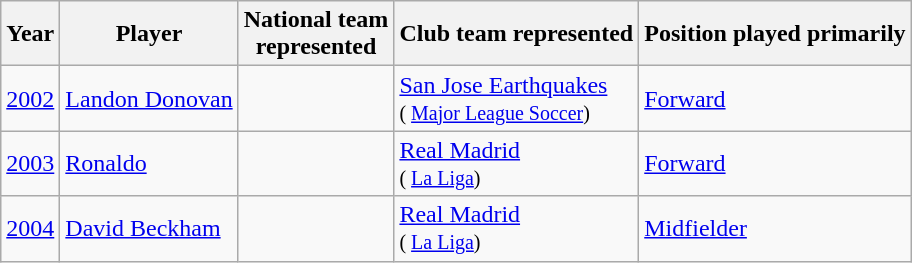<table class="wikitable">
<tr style="white-space: nowrap;">
<th>Year</th>
<th>Player</th>
<th>National team<br>represented</th>
<th>Club team represented</th>
<th>Position played primarily</th>
</tr>
<tr>
<td><a href='#'>2002</a></td>
<td><a href='#'>Landon Donovan</a></td>
<td></td>
<td><a href='#'>San Jose Earthquakes</a><br><small>( <a href='#'>Major League Soccer</a>)</small></td>
<td><a href='#'>Forward</a></td>
</tr>
<tr>
<td><a href='#'>2003</a></td>
<td><a href='#'>Ronaldo</a></td>
<td></td>
<td><a href='#'>Real Madrid</a><br><small>( <a href='#'>La Liga</a>)</small></td>
<td><a href='#'>Forward</a></td>
</tr>
<tr>
<td><a href='#'>2004</a></td>
<td><a href='#'>David Beckham</a></td>
<td></td>
<td><a href='#'>Real Madrid</a><br><small>( <a href='#'>La Liga</a>)</small></td>
<td><a href='#'>Midfielder</a></td>
</tr>
</table>
